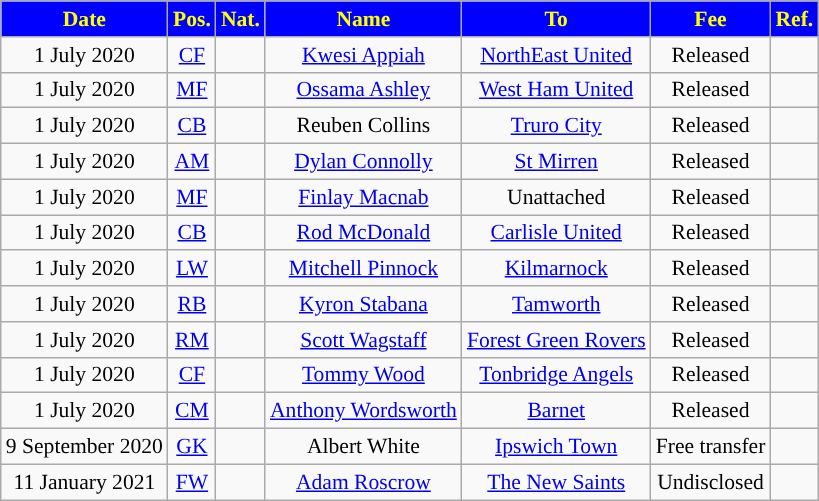<table class="wikitable"  style="text-align:center; font-size:90%; ">
<tr>
<th style="background:#0000ff; color:#FFFF00; ">Date</th>
<th style="background:#0000ff; color:#FFFF00; ">Pos.</th>
<th style="background:#0000ff; color:#FFFF00; ">Nat.</th>
<th style="background:#0000ff; color:#FFFF00; ">Name</th>
<th style="background:#0000ff; color:#FFFF00; ">To</th>
<th style="background:#0000ff; color:#FFFF00; ">Fee</th>
<th style="background:#0000ff; color:#FFFF00; ">Ref.</th>
</tr>
<tr>
<td>1 July 2020</td>
<td><a href='#'>CF</a></td>
<td></td>
<td><a href='#'>Kwesi Appiah</a></td>
<td> <a href='#'>NorthEast United</a></td>
<td>Released</td>
<td></td>
</tr>
<tr>
<td>1 July 2020</td>
<td><a href='#'>MF</a></td>
<td></td>
<td><a href='#'>Ossama Ashley</a></td>
<td> <a href='#'>West Ham United</a></td>
<td>Released</td>
<td></td>
</tr>
<tr>
<td>1 July 2020</td>
<td><a href='#'>CB</a></td>
<td></td>
<td>Reuben Collins</td>
<td> <a href='#'>Truro City</a></td>
<td>Released</td>
<td></td>
</tr>
<tr>
<td>1 July 2020</td>
<td><a href='#'>AM</a></td>
<td></td>
<td><a href='#'>Dylan Connolly</a></td>
<td> <a href='#'>St Mirren</a></td>
<td>Released</td>
<td></td>
</tr>
<tr>
<td>1 July 2020</td>
<td><a href='#'>MF</a></td>
<td></td>
<td><a href='#'>Finlay Macnab</a></td>
<td> Unattached</td>
<td>Released</td>
<td></td>
</tr>
<tr>
<td>1 July 2020</td>
<td><a href='#'>CB</a></td>
<td></td>
<td><a href='#'>Rod McDonald</a></td>
<td> <a href='#'>Carlisle United</a></td>
<td>Released</td>
<td></td>
</tr>
<tr>
<td>1 July 2020</td>
<td><a href='#'>LW</a></td>
<td></td>
<td><a href='#'>Mitchell Pinnock</a></td>
<td> <a href='#'>Kilmarnock</a></td>
<td>Released</td>
<td></td>
</tr>
<tr>
<td>1 July 2020</td>
<td><a href='#'>RB</a></td>
<td></td>
<td><a href='#'>Kyron Stabana</a></td>
<td> <a href='#'>Tamworth</a></td>
<td>Released</td>
<td></td>
</tr>
<tr>
<td>1 July 2020</td>
<td><a href='#'>RM</a></td>
<td></td>
<td><a href='#'>Scott Wagstaff</a></td>
<td> <a href='#'>Forest Green Rovers</a></td>
<td>Released</td>
<td></td>
</tr>
<tr>
<td>1 July 2020</td>
<td><a href='#'>CF</a></td>
<td></td>
<td><a href='#'>Tommy Wood</a></td>
<td> <a href='#'>Tonbridge Angels</a></td>
<td>Released</td>
<td></td>
</tr>
<tr>
<td>1 July 2020</td>
<td><a href='#'>CM</a></td>
<td></td>
<td><a href='#'>Anthony Wordsworth</a></td>
<td> <a href='#'>Barnet</a></td>
<td>Released</td>
<td></td>
</tr>
<tr>
<td>9 September 2020</td>
<td><a href='#'>GK</a></td>
<td></td>
<td>Albert White</td>
<td> <a href='#'>Ipswich Town</a></td>
<td>Free transfer</td>
<td></td>
</tr>
<tr>
<td>11 January 2021</td>
<td><a href='#'>FW</a></td>
<td></td>
<td><a href='#'>Adam Roscrow</a></td>
<td> <a href='#'>The New Saints</a></td>
<td>Undisclosed</td>
<td></td>
</tr>
</table>
